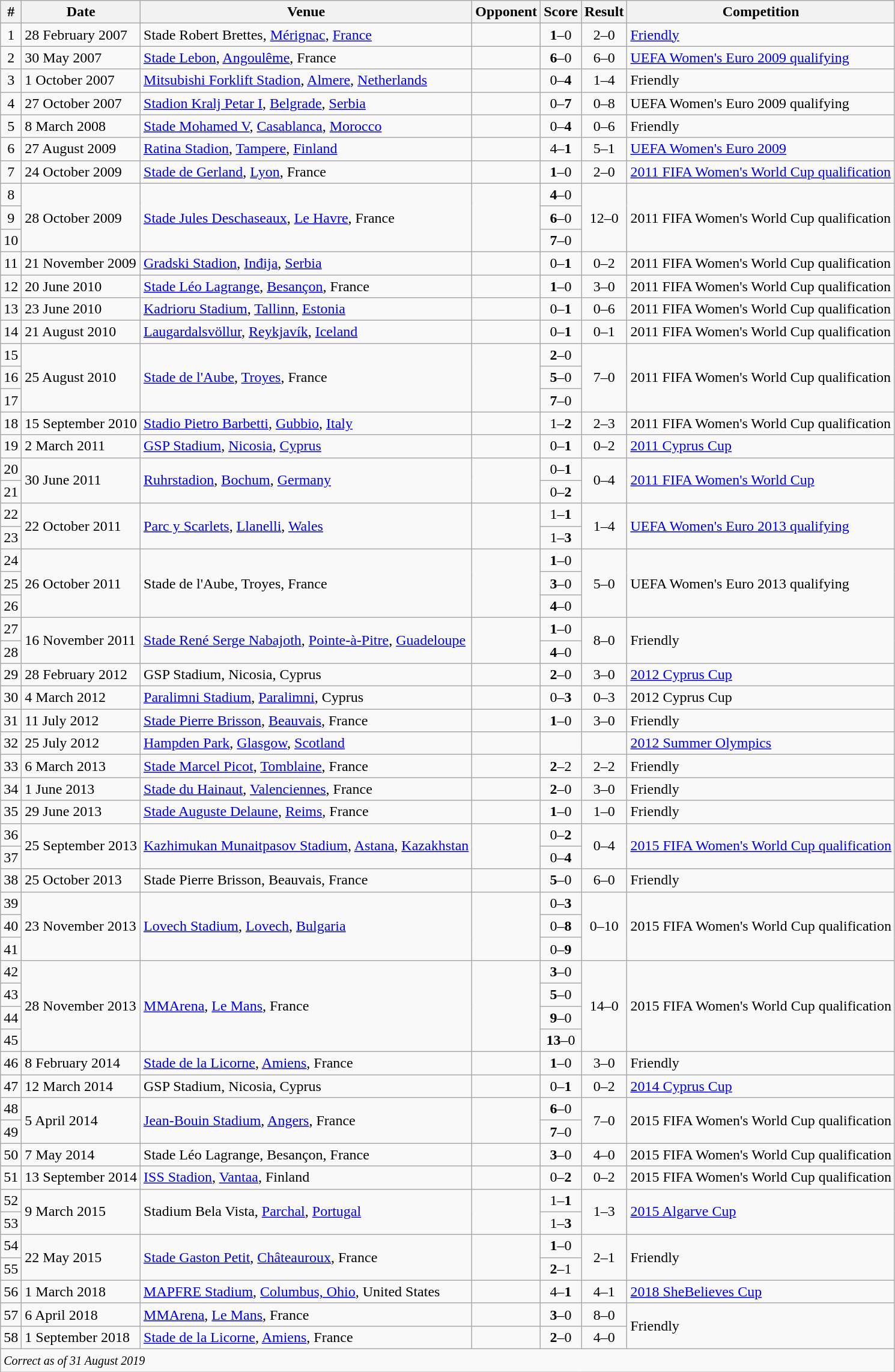<table class="wikitable collapsible collapsed">
<tr>
<th>#</th>
<th>Date</th>
<th>Venue</th>
<th>Opponent</th>
<th>Score</th>
<th>Result</th>
<th>Competition</th>
</tr>
<tr>
<td align="center">1</td>
<td>28 February 2007</td>
<td>Stade Robert Brettes, <a href='#'>Mérignac</a>, <a href='#'>France</a></td>
<td></td>
<td align="center"><strong>1</strong>–0</td>
<td align="center">2–0</td>
<td><a href='#'>Friendly</a></td>
</tr>
<tr>
<td align="center">2</td>
<td>30 May 2007</td>
<td><a href='#'>Stade Lebon</a>, <a href='#'>Angoulême</a>, France</td>
<td></td>
<td align="center"><strong>6</strong>–0</td>
<td align="center">6–0</td>
<td><a href='#'>UEFA Women's Euro 2009 qualifying</a></td>
</tr>
<tr>
<td align="center">3</td>
<td>1 October 2007</td>
<td><a href='#'>Mitsubishi Forklift Stadion</a>, <a href='#'>Almere</a>, <a href='#'>Netherlands</a></td>
<td></td>
<td align="center">0–<strong>4</strong></td>
<td align="center">1–4</td>
<td>Friendly</td>
</tr>
<tr>
<td align="center">4</td>
<td>27 October 2007</td>
<td><a href='#'>Stadion Kralj Petar I</a>, <a href='#'>Belgrade</a>, <a href='#'>Serbia</a></td>
<td></td>
<td align="center">0–<strong>7</strong></td>
<td align="center">0–8</td>
<td>UEFA Women's Euro 2009 qualifying</td>
</tr>
<tr>
<td align="center">5</td>
<td>8 March 2008</td>
<td><a href='#'>Stade Mohamed V</a>, <a href='#'>Casablanca</a>, <a href='#'>Morocco</a></td>
<td></td>
<td align="center">0–<strong>4</strong></td>
<td align="center">0–6</td>
<td>Friendly</td>
</tr>
<tr>
<td align="center">6</td>
<td>27 August 2009</td>
<td><a href='#'>Ratina Stadion</a>, <a href='#'>Tampere</a>, <a href='#'>Finland</a></td>
<td></td>
<td align="center">4–<strong>1</strong></td>
<td align="center">5–1</td>
<td><a href='#'>UEFA Women's Euro 2009</a></td>
</tr>
<tr>
<td align="center">7</td>
<td>24 October 2009</td>
<td><a href='#'>Stade de Gerland</a>, <a href='#'>Lyon</a>, France</td>
<td></td>
<td align="center"><strong>1</strong>–0</td>
<td align="center">2–0</td>
<td><a href='#'>2011 FIFA Women's World Cup qualification</a></td>
</tr>
<tr>
<td align="center">8</td>
<td rowspan="3">28 October 2009</td>
<td rowspan="3"><a href='#'>Stade Jules Deschaseaux</a>, <a href='#'>Le Havre</a>, France</td>
<td rowspan="3"></td>
<td align="center"><strong>4</strong>–0</td>
<td align="center" rowspan="3">12–0</td>
<td rowspan="3">2011 FIFA Women's World Cup qualification</td>
</tr>
<tr>
<td align="center">9</td>
<td align="center"><strong>6</strong>–0</td>
</tr>
<tr>
<td align="center">10</td>
<td align="center"><strong>7</strong>–0</td>
</tr>
<tr>
<td align="center">11</td>
<td>21 November 2009</td>
<td><a href='#'>Gradski Stadion</a>, <a href='#'>Inđija</a>, <a href='#'>Serbia</a></td>
<td></td>
<td align="center">0–<strong>1</strong></td>
<td align="center">0–2</td>
<td>2011 FIFA Women's World Cup qualification</td>
</tr>
<tr>
<td align="center">12</td>
<td>20 June 2010</td>
<td><a href='#'>Stade Léo Lagrange</a>, <a href='#'>Besançon</a>, France</td>
<td></td>
<td align="center"><strong>1</strong>–0</td>
<td align="center">3–0</td>
<td>2011 FIFA Women's World Cup qualification</td>
</tr>
<tr>
<td align="center">13</td>
<td>23 June 2010</td>
<td><a href='#'>Kadrioru Stadium</a>, <a href='#'>Tallinn</a>, <a href='#'>Estonia</a></td>
<td></td>
<td align="center">0–<strong>1</strong></td>
<td align="center">0–6</td>
<td>2011 FIFA Women's World Cup qualification</td>
</tr>
<tr>
<td align="center">14</td>
<td>21 August 2010</td>
<td><a href='#'>Laugardalsvöllur</a>, <a href='#'>Reykjavík</a>, <a href='#'>Iceland</a></td>
<td></td>
<td align="center">0–<strong>1</strong></td>
<td align="center">0–1</td>
<td>2011 FIFA Women's World Cup qualification</td>
</tr>
<tr>
<td align="center">15</td>
<td rowspan="3">25 August 2010</td>
<td rowspan="3"><a href='#'>Stade de l'Aube</a>, <a href='#'>Troyes</a>, France</td>
<td rowspan="3"></td>
<td align="center"><strong>2</strong>–0</td>
<td align="center" rowspan="3">7–0</td>
<td rowspan="3">2011 FIFA Women's World Cup qualification</td>
</tr>
<tr>
<td align="center">16</td>
<td align="center"><strong>5</strong>–0</td>
</tr>
<tr>
<td align="center">17</td>
<td align="center"><strong>7</strong>–0</td>
</tr>
<tr>
<td align="center">18</td>
<td>15 September 2010</td>
<td><a href='#'>Stadio Pietro Barbetti</a>, <a href='#'>Gubbio</a>, <a href='#'>Italy</a></td>
<td></td>
<td align="center">1–<strong>2</strong></td>
<td align="center">2–3</td>
<td>2011 FIFA Women's World Cup qualification</td>
</tr>
<tr>
<td align="center">19</td>
<td>2 March 2011</td>
<td><a href='#'>GSP Stadium</a>, <a href='#'>Nicosia</a>, <a href='#'>Cyprus</a></td>
<td></td>
<td align="center">0–<strong>1</strong></td>
<td align="center">0–2</td>
<td><a href='#'>2011 Cyprus Cup</a></td>
</tr>
<tr>
<td align="center">20</td>
<td rowspan="2">30 June 2011</td>
<td rowspan="2"><a href='#'>Ruhrstadion</a>, <a href='#'>Bochum</a>, <a href='#'>Germany</a></td>
<td rowspan="2"></td>
<td align="center">0–<strong>1</strong></td>
<td align="center" rowspan="2">0–4</td>
<td rowspan="2"><a href='#'>2011 FIFA Women's World Cup</a></td>
</tr>
<tr>
<td align="center">21</td>
<td align="center">0–<strong>2</strong></td>
</tr>
<tr>
<td align="center">22</td>
<td rowspan="2">22 October 2011</td>
<td rowspan="2"><a href='#'>Parc y Scarlets</a>, <a href='#'>Llanelli</a>, <a href='#'>Wales</a></td>
<td rowspan="2"></td>
<td align="center">1–<strong>1</strong></td>
<td align="center" rowspan="2">1–4</td>
<td rowspan="2"><a href='#'>UEFA Women's Euro 2013 qualifying</a></td>
</tr>
<tr>
<td align="center">23</td>
<td align="center">1–<strong>3</strong></td>
</tr>
<tr>
<td align="center">24</td>
<td rowspan="3">26 October 2011</td>
<td rowspan="3">Stade de l'Aube, Troyes, France</td>
<td rowspan="3"></td>
<td align="center"><strong>1</strong>–0</td>
<td align="center" rowspan="3">5–0</td>
<td rowspan="3">UEFA Women's Euro 2013 qualifying</td>
</tr>
<tr>
<td align="center">25</td>
<td align="center"><strong>3</strong>–0</td>
</tr>
<tr>
<td align="center">26</td>
<td align="center"><strong>4</strong>–0</td>
</tr>
<tr>
<td align="center">27</td>
<td rowspan="2">16 November 2011</td>
<td rowspan="2"><a href='#'>Stade René Serge Nabajoth</a>, <a href='#'>Pointe-à-Pitre</a>, <a href='#'>Guadeloupe</a></td>
<td rowspan="2"></td>
<td align="center"><strong>1</strong>–0</td>
<td align="center" rowspan="2">8–0</td>
<td rowspan="2">Friendly</td>
</tr>
<tr>
<td align="center">28</td>
<td align="center"><strong>4</strong>–0</td>
</tr>
<tr>
<td align="center">29</td>
<td>28 February 2012</td>
<td>GSP Stadium, Nicosia, Cyprus</td>
<td></td>
<td align="center"><strong>2</strong>–0</td>
<td align="center">3–0</td>
<td><a href='#'>2012 Cyprus Cup</a></td>
</tr>
<tr>
<td align="center">30</td>
<td>4 March 2012</td>
<td><a href='#'>Paralimni Stadium</a>, <a href='#'>Paralimni</a>, Cyprus</td>
<td></td>
<td align="center">0–<strong>3</strong></td>
<td align="center">0–3</td>
<td>2012 Cyprus Cup</td>
</tr>
<tr>
<td align="center">31</td>
<td>11 July 2012</td>
<td><a href='#'>Stade Pierre Brisson</a>, <a href='#'>Beauvais</a>, France</td>
<td></td>
<td align="center"><strong>1</strong>–0</td>
<td align="center">3–0</td>
<td>Friendly</td>
</tr>
<tr>
<td align="center">32</td>
<td>25 July 2012</td>
<td><a href='#'>Hampden Park</a>, <a href='#'>Glasgow</a>, <a href='#'>Scotland</a></td>
<td></td>
<td></td>
<td></td>
<td><a href='#'>2012 Summer Olympics</a></td>
</tr>
<tr>
<td align="center">33</td>
<td>6 March 2013</td>
<td><a href='#'>Stade Marcel Picot</a>, <a href='#'>Tomblaine</a>, France</td>
<td></td>
<td align="center"><strong>2</strong>–2</td>
<td align="center">2–2</td>
<td>Friendly</td>
</tr>
<tr>
<td align="center">34</td>
<td>1 June 2013</td>
<td><a href='#'>Stade du Hainaut</a>, <a href='#'>Valenciennes</a>, France</td>
<td></td>
<td align="center"><strong>2</strong>–0</td>
<td align="center">3–0</td>
<td>Friendly</td>
</tr>
<tr>
<td align="center">35</td>
<td>29 June 2013</td>
<td><a href='#'>Stade Auguste Delaune</a>, <a href='#'>Reims</a>, France</td>
<td></td>
<td align="center"><strong>1</strong>–0</td>
<td align="center">1–0</td>
<td>Friendly</td>
</tr>
<tr>
<td align="center">36</td>
<td rowspan="2">25 September 2013</td>
<td rowspan="2"><a href='#'>Kazhimukan Munaitpasov Stadium</a>, <a href='#'>Astana</a>, <a href='#'>Kazakhstan</a></td>
<td rowspan="2"></td>
<td align="center">0–<strong>2</strong></td>
<td align="center" rowspan="2">0–4</td>
<td rowspan="2"><a href='#'>2015 FIFA Women's World Cup qualification</a></td>
</tr>
<tr>
<td align="center">37</td>
<td align="center">0–<strong>4</strong></td>
</tr>
<tr>
<td align="center">38</td>
<td>25 October 2013</td>
<td>Stade Pierre Brisson, Beauvais, France</td>
<td></td>
<td align="center"><strong>5</strong>–0</td>
<td align="center">6–0</td>
<td>Friendly</td>
</tr>
<tr>
<td align="center">39</td>
<td rowspan="3">23 November 2013</td>
<td rowspan="3"><a href='#'>Lovech Stadium</a>, <a href='#'>Lovech</a>, <a href='#'>Bulgaria</a></td>
<td rowspan="3"></td>
<td align="center">0–<strong>3</strong></td>
<td align="center" rowspan="3">0–10</td>
<td rowspan="3">2015 FIFA Women's World Cup qualification</td>
</tr>
<tr>
<td align="center">40</td>
<td align="center">0–<strong>8</strong></td>
</tr>
<tr>
<td align="center">41</td>
<td align="center">0–<strong>9</strong></td>
</tr>
<tr>
<td align="center">42</td>
<td rowspan="4">28 November 2013</td>
<td rowspan="4"><a href='#'>MMArena</a>, <a href='#'>Le Mans</a>, France</td>
<td rowspan="4"></td>
<td align="center"><strong>3</strong>–0</td>
<td align="center" rowspan="4">14–0</td>
<td rowspan="4">2015 FIFA Women's World Cup qualification</td>
</tr>
<tr>
<td align="center">43</td>
<td align="center"><strong>5</strong>–0</td>
</tr>
<tr>
<td align="center">44</td>
<td align="center"><strong>9</strong>–0</td>
</tr>
<tr>
<td align="center">45</td>
<td align="center"><strong>13</strong>–0</td>
</tr>
<tr>
<td align="center">46</td>
<td>8 February 2014</td>
<td><a href='#'>Stade de la Licorne</a>, <a href='#'>Amiens</a>, France</td>
<td></td>
<td align="center"><strong>1</strong>–0</td>
<td align="center">3–0</td>
<td>Friendly</td>
</tr>
<tr>
<td align="center">47</td>
<td>12 March 2014</td>
<td>GSP Stadium, Nicosia, Cyprus</td>
<td></td>
<td align="center">0–<strong>1</strong></td>
<td align="center">0–2</td>
<td><a href='#'>2014 Cyprus Cup</a></td>
</tr>
<tr>
<td align="center">48</td>
<td rowspan="2">5 April 2014</td>
<td rowspan="2"><a href='#'>Jean-Bouin Stadium</a>, <a href='#'>Angers</a>, France</td>
<td rowspan="2"></td>
<td align="center"><strong>6</strong>–0</td>
<td align="center" rowspan="2">7–0</td>
<td rowspan="2">2015 FIFA Women's World Cup qualification</td>
</tr>
<tr>
<td align="center">49</td>
<td align="center"><strong>7</strong>–0</td>
</tr>
<tr>
<td align="center">50</td>
<td>7 May 2014</td>
<td>Stade Léo Lagrange, Besançon, France</td>
<td></td>
<td align="center"><strong>3</strong>–0</td>
<td align="center">4–0</td>
<td>2015 FIFA Women's World Cup qualification</td>
</tr>
<tr>
<td align="center">51</td>
<td>13 September 2014</td>
<td><a href='#'>ISS Stadion</a>, <a href='#'>Vantaa</a>, Finland</td>
<td></td>
<td align="center">0–<strong>2</strong></td>
<td align="center">0–2</td>
<td>2015 FIFA Women's World Cup qualification</td>
</tr>
<tr>
<td align="center">52</td>
<td rowspan="2">9 March 2015</td>
<td rowspan="2">Stadium Bela Vista, <a href='#'>Parchal</a>, <a href='#'>Portugal</a></td>
<td rowspan="2"></td>
<td align="center">1–<strong>1</strong></td>
<td align="center" rowspan="2">1–3</td>
<td rowspan="2"><a href='#'>2015 Algarve Cup</a></td>
</tr>
<tr>
<td align="center">53</td>
<td align="center">1–<strong>3</strong></td>
</tr>
<tr>
<td align="center">54</td>
<td rowspan="2">22 May 2015</td>
<td rowspan="2"><a href='#'>Stade Gaston Petit</a>, <a href='#'>Châteauroux</a>, France</td>
<td rowspan="2"></td>
<td align="center"><strong>1</strong>–0</td>
<td align="center" rowspan="2">2–1</td>
<td rowspan="2">Friendly</td>
</tr>
<tr>
<td align="center">55</td>
<td align="center"><strong>2</strong>–1</td>
</tr>
<tr>
<td align="center">56</td>
<td>1 March 2018</td>
<td><a href='#'>MAPFRE Stadium</a>, <a href='#'>Columbus, Ohio</a>, United States</td>
<td></td>
<td align="center">4–<strong>1</strong></td>
<td align="center">4–1</td>
<td><a href='#'>2018 SheBelieves Cup</a></td>
</tr>
<tr>
<td align="center">57</td>
<td>6 April 2018</td>
<td><a href='#'>MMArena</a>, <a href='#'>Le Mans</a>, France</td>
<td></td>
<td align="center"><strong>3</strong>–0</td>
<td align="center">8–0</td>
<td rowspan="2">Friendly</td>
</tr>
<tr>
<td align="center">58</td>
<td>1 September 2018</td>
<td><a href='#'>Stade de la Licorne</a>, <a href='#'>Amiens</a>, France</td>
<td></td>
<td align="center"><strong>2</strong>–0</td>
<td align="center">4–0</td>
</tr>
<tr>
<td colspan="12"><small><em>Correct as of 31 August 2019</em></small></td>
</tr>
</table>
